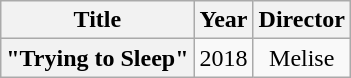<table class="wikitable plainrowheaders" style="text-align:center;">
<tr>
<th scope="col">Title</th>
<th scope="col">Year</th>
<th scope="col">Director</th>
</tr>
<tr>
<th scope="row">"Trying to Sleep"</th>
<td>2018</td>
<td>Melise</td>
</tr>
</table>
